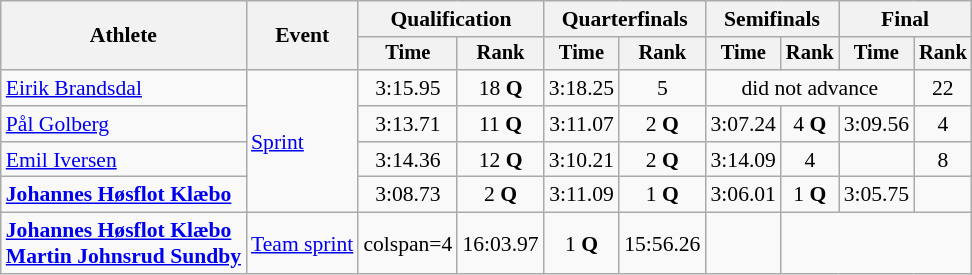<table class="wikitable" style="font-size:90%">
<tr>
<th rowspan=2>Athlete</th>
<th rowspan=2>Event</th>
<th colspan=2>Qualification</th>
<th colspan=2>Quarterfinals</th>
<th colspan=2>Semifinals</th>
<th colspan=2>Final</th>
</tr>
<tr style="font-size:95%">
<th>Time</th>
<th>Rank</th>
<th>Time</th>
<th>Rank</th>
<th>Time</th>
<th>Rank</th>
<th>Time</th>
<th>Rank</th>
</tr>
<tr align=center>
<td align=left><a href='#'>Eirik Brandsdal</a></td>
<td align=left rowspan=4><a href='#'>Sprint</a></td>
<td>3:15.95</td>
<td>18 <strong>Q</strong></td>
<td>3:18.25</td>
<td>5</td>
<td colspan=3>did not advance</td>
<td>22</td>
</tr>
<tr align=center>
<td align=left><a href='#'>Pål Golberg</a></td>
<td>3:13.71</td>
<td>11 <strong>Q</strong></td>
<td>3:11.07</td>
<td>2 <strong>Q</strong></td>
<td>3:07.24</td>
<td>4 <strong>Q</strong></td>
<td>3:09.56</td>
<td>4</td>
</tr>
<tr align=center>
<td align=left><a href='#'>Emil Iversen</a></td>
<td>3:14.36</td>
<td>12 <strong>Q</strong></td>
<td>3:10.21</td>
<td>2 <strong>Q</strong></td>
<td>3:14.09</td>
<td>4</td>
<td></td>
<td>8</td>
</tr>
<tr align=center>
<td align=left><strong><a href='#'>Johannes Høsflot Klæbo</a></strong></td>
<td>3:08.73</td>
<td>2 <strong>Q</strong></td>
<td>3:11.09</td>
<td>1 <strong>Q</strong></td>
<td>3:06.01</td>
<td>1 <strong>Q</strong></td>
<td>3:05.75</td>
<td></td>
</tr>
<tr align=center>
<td align=left><strong><a href='#'>Johannes Høsflot Klæbo</a> <br> <a href='#'>Martin Johnsrud Sundby</a></strong></td>
<td align=left><a href='#'>Team sprint</a></td>
<td>colspan=4 </td>
<td>16:03.97</td>
<td>1 <strong>Q</strong></td>
<td>15:56.26</td>
<td></td>
</tr>
</table>
